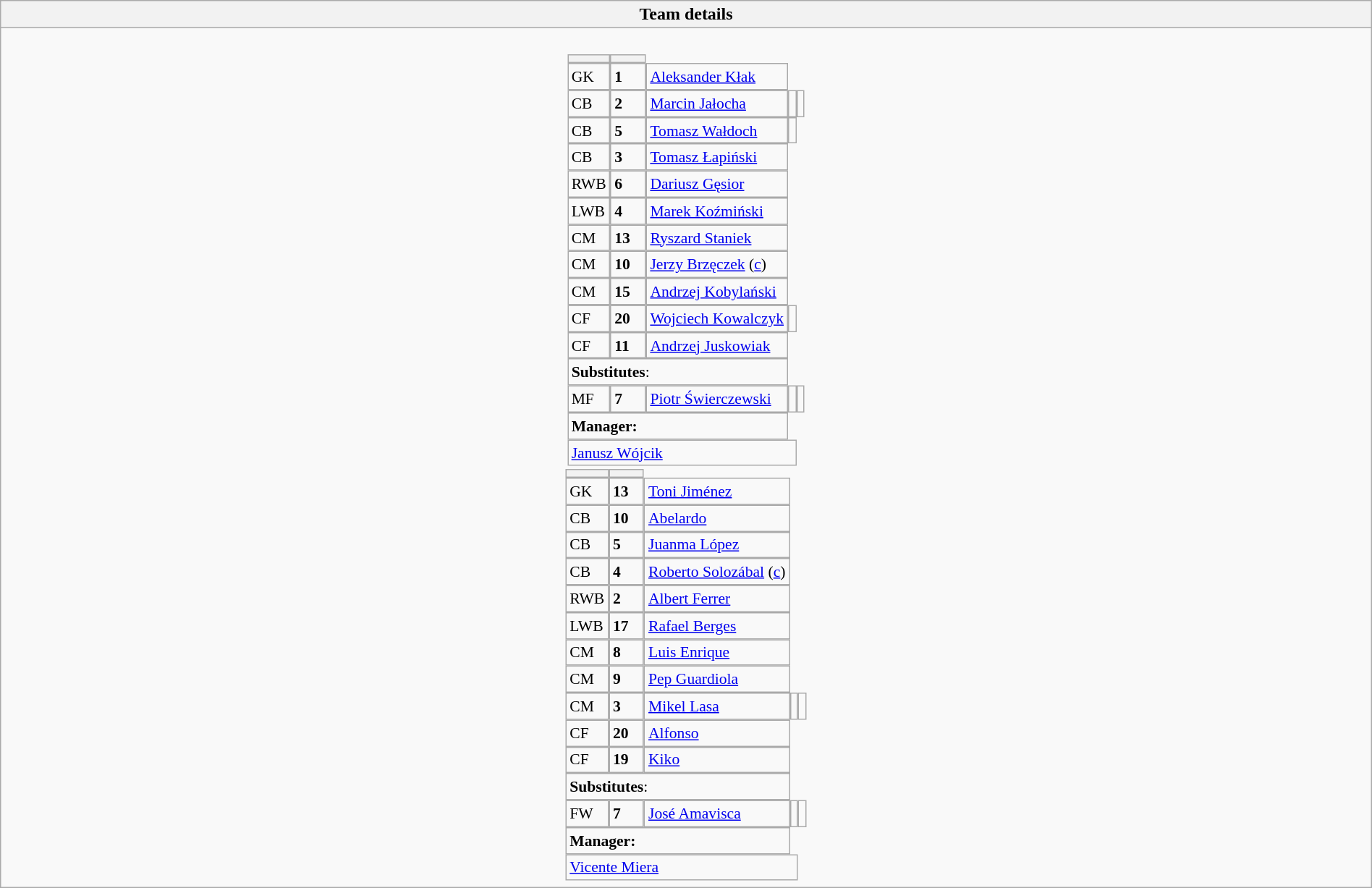<table style="width:100%" class="wikitable collapsible collapsed">
<tr>
<th>Team details</th>
</tr>
<tr>
<td><br>






<table style="font-size:90%;margin:0.2em auto;" cellspacing="0" cellpadding="0">
<tr>
<th width="25"></th>
<th width="25"></th>
</tr>
<tr>
<td>GK</td>
<td><strong>1</strong></td>
<td><a href='#'>Aleksander Kłak</a></td>
</tr>
<tr>
<td>CB</td>
<td><strong>2</strong></td>
<td><a href='#'>Marcin Jałocha</a></td>
<td></td>
<td></td>
</tr>
<tr>
<td>CB</td>
<td><strong>5</strong></td>
<td><a href='#'>Tomasz Wałdoch</a></td>
<td></td>
</tr>
<tr>
<td>CB</td>
<td><strong>3</strong></td>
<td><a href='#'>Tomasz Łapiński</a></td>
</tr>
<tr>
<td>RWB</td>
<td><strong>6</strong></td>
<td><a href='#'>Dariusz Gęsior</a></td>
</tr>
<tr>
<td>LWB</td>
<td><strong>4</strong></td>
<td><a href='#'>Marek Koźmiński</a></td>
</tr>
<tr>
<td>CM</td>
<td><strong>13</strong></td>
<td><a href='#'>Ryszard Staniek</a></td>
</tr>
<tr>
<td>CM</td>
<td><strong>10</strong></td>
<td><a href='#'>Jerzy Brzęczek</a> (<a href='#'>c</a>)</td>
</tr>
<tr>
<td>CM</td>
<td><strong>15</strong></td>
<td><a href='#'>Andrzej Kobylański</a></td>
</tr>
<tr>
<td>CF</td>
<td><strong>20</strong></td>
<td><a href='#'>Wojciech Kowalczyk</a></td>
<td></td>
</tr>
<tr>
<td>CF</td>
<td><strong>11</strong></td>
<td><a href='#'>Andrzej Juskowiak</a></td>
</tr>
<tr>
<td colspan=3><strong>Substitutes</strong>:</td>
</tr>
<tr>
<td>MF</td>
<td><strong>7</strong></td>
<td><a href='#'>Piotr Świerczewski</a></td>
<td></td>
<td></td>
</tr>
<tr>
<td colspan=3><strong>Manager:</strong></td>
</tr>
<tr>
<td colspan=4><a href='#'>Janusz Wójcik</a></td>
</tr>
</table>
<table cellspacing="0" cellpadding="0" style="font-size:90%;margin:0.2em auto;">
<tr>
<th width="25"></th>
<th width="25"></th>
</tr>
<tr>
<td>GK</td>
<td><strong>13</strong></td>
<td><a href='#'>Toni Jiménez</a></td>
</tr>
<tr>
<td>CB</td>
<td><strong>10</strong></td>
<td><a href='#'>Abelardo</a></td>
</tr>
<tr>
<td>CB</td>
<td><strong>5</strong></td>
<td><a href='#'>Juanma López</a></td>
</tr>
<tr>
<td>CB</td>
<td><strong>4</strong></td>
<td><a href='#'>Roberto Solozábal</a> (<a href='#'>c</a>)</td>
</tr>
<tr>
<td>RWB</td>
<td><strong>2</strong></td>
<td><a href='#'>Albert Ferrer</a></td>
</tr>
<tr>
<td>LWB</td>
<td><strong>17</strong></td>
<td><a href='#'>Rafael Berges</a></td>
</tr>
<tr>
<td>CM</td>
<td><strong>8</strong></td>
<td><a href='#'>Luis Enrique</a></td>
</tr>
<tr>
<td>CM</td>
<td><strong>9</strong></td>
<td><a href='#'>Pep Guardiola</a></td>
</tr>
<tr>
<td>CM</td>
<td><strong>3</strong></td>
<td><a href='#'>Mikel Lasa</a></td>
<td></td>
<td></td>
</tr>
<tr>
<td>CF</td>
<td><strong>20</strong></td>
<td><a href='#'>Alfonso</a></td>
</tr>
<tr>
<td>CF</td>
<td><strong>19</strong></td>
<td><a href='#'>Kiko</a></td>
</tr>
<tr>
<td colspan=3><strong>Substitutes</strong>:</td>
</tr>
<tr>
<td>FW</td>
<td><strong>7</strong></td>
<td><a href='#'>José Amavisca</a></td>
<td></td>
<td></td>
</tr>
<tr>
<td colspan=3><strong>Manager:</strong></td>
</tr>
<tr>
<td colspan=4><a href='#'>Vicente Miera</a></td>
</tr>
</table>
</td>
</tr>
</table>
